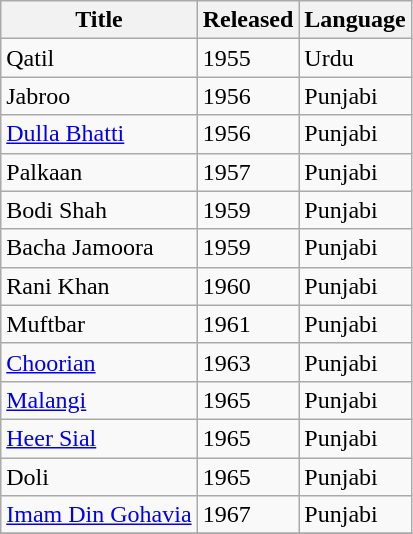<table class="wikitable">
<tr>
<th>Title</th>
<th>Released</th>
<th>Language</th>
</tr>
<tr>
<td>Qatil</td>
<td>1955</td>
<td>Urdu</td>
</tr>
<tr>
<td>Jabroo</td>
<td>1956</td>
<td>Punjabi</td>
</tr>
<tr>
<td><a href='#'>Dulla Bhatti</a></td>
<td>1956</td>
<td>Punjabi</td>
</tr>
<tr>
<td>Palkaan</td>
<td>1957</td>
<td>Punjabi</td>
</tr>
<tr>
<td>Bodi Shah</td>
<td>1959</td>
<td>Punjabi</td>
</tr>
<tr>
<td>Bacha Jamoora</td>
<td>1959</td>
<td>Punjabi</td>
</tr>
<tr>
<td>Rani Khan</td>
<td>1960</td>
<td>Punjabi</td>
</tr>
<tr>
<td>Muftbar</td>
<td>1961</td>
<td>Punjabi</td>
</tr>
<tr>
<td><a href='#'>Choorian</a></td>
<td>1963</td>
<td>Punjabi</td>
</tr>
<tr>
<td><a href='#'>Malangi</a></td>
<td>1965</td>
<td>Punjabi</td>
</tr>
<tr>
<td><a href='#'>Heer Sial</a></td>
<td>1965</td>
<td>Punjabi</td>
</tr>
<tr>
<td>Doli</td>
<td>1965</td>
<td>Punjabi</td>
</tr>
<tr>
<td><a href='#'>Imam Din Gohavia</a></td>
<td>1967</td>
<td>Punjabi</td>
</tr>
<tr>
</tr>
</table>
